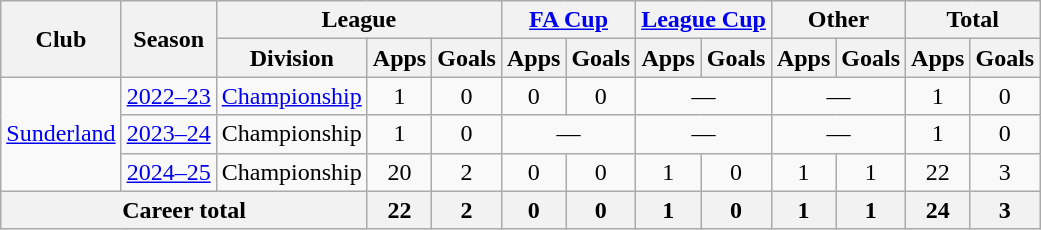<table class=wikitable style=text-align:center>
<tr>
<th rowspan=2>Club</th>
<th rowspan=2>Season</th>
<th colspan=3>League</th>
<th colspan=2><a href='#'>FA Cup</a></th>
<th colspan=2><a href='#'>League Cup</a></th>
<th colspan=2>Other</th>
<th colspan=2>Total</th>
</tr>
<tr>
<th>Division</th>
<th>Apps</th>
<th>Goals</th>
<th>Apps</th>
<th>Goals</th>
<th>Apps</th>
<th>Goals</th>
<th>Apps</th>
<th>Goals</th>
<th>Apps</th>
<th>Goals</th>
</tr>
<tr>
<td rowspan="3"><a href='#'>Sunderland</a></td>
<td><a href='#'>2022–23</a></td>
<td><a href='#'>Championship</a></td>
<td>1</td>
<td>0</td>
<td>0</td>
<td>0</td>
<td colspan="2">—</td>
<td colspan="2">—</td>
<td>1</td>
<td>0</td>
</tr>
<tr>
<td><a href='#'>2023–24</a></td>
<td>Championship</td>
<td>1</td>
<td>0</td>
<td colspan="2">—</td>
<td colspan="2">—</td>
<td colspan="2">—</td>
<td>1</td>
<td>0</td>
</tr>
<tr>
<td><a href='#'>2024–25</a></td>
<td>Championship</td>
<td>20</td>
<td>2</td>
<td>0</td>
<td>0</td>
<td>1</td>
<td>0</td>
<td>1</td>
<td>1</td>
<td>22</td>
<td>3</td>
</tr>
<tr>
<th colspan="3">Career total</th>
<th>22</th>
<th>2</th>
<th>0</th>
<th>0</th>
<th>1</th>
<th>0</th>
<th>1</th>
<th>1</th>
<th>24</th>
<th>3</th>
</tr>
</table>
